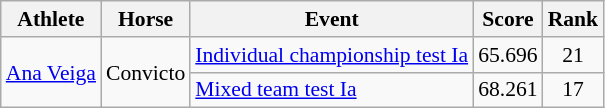<table class=wikitable style="font-size:90%; text-align:center;">
<tr>
<th>Athlete</th>
<th>Horse</th>
<th>Event</th>
<th>Score</th>
<th>Rank</th>
</tr>
<tr>
<td rowspan=2 align=left><a href='#'>Ana Veiga</a></td>
<td rowspan=2 align=left>Convicto</td>
<td align=left><a href='#'>Individual championship test Ia</a></td>
<td>65.696</td>
<td>21</td>
</tr>
<tr>
<td align=left><a href='#'>Mixed team test Ia</a></td>
<td>68.261</td>
<td>17</td>
</tr>
</table>
